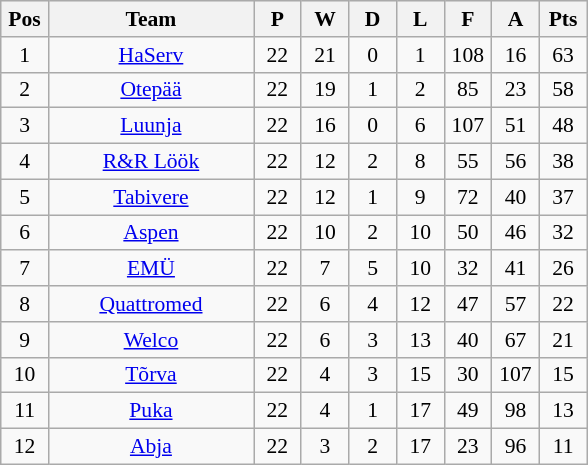<table class="wikitable" style="font-size:90%; text-align:center;">
<tr bgcolor="#efefef">
<th width="25">Pos</th>
<th width="130">Team</th>
<th width="25">P</th>
<th width="25">W</th>
<th width="25">D</th>
<th width="25">L</th>
<th width="25">F</th>
<th width="25">A</th>
<th width="25">Pts</th>
</tr>
<tr>
<td>1</td>
<td><a href='#'>HaServ</a></td>
<td>22</td>
<td>21</td>
<td>0</td>
<td>1</td>
<td>108</td>
<td>16</td>
<td>63</td>
</tr>
<tr>
<td>2</td>
<td><a href='#'>Otepää</a></td>
<td>22</td>
<td>19</td>
<td>1</td>
<td>2</td>
<td>85</td>
<td>23</td>
<td>58</td>
</tr>
<tr>
<td>3</td>
<td><a href='#'>Luunja</a></td>
<td>22</td>
<td>16</td>
<td>0</td>
<td>6</td>
<td>107</td>
<td>51</td>
<td>48</td>
</tr>
<tr>
<td>4</td>
<td><a href='#'>R&R Löök</a></td>
<td>22</td>
<td>12</td>
<td>2</td>
<td>8</td>
<td>55</td>
<td>56</td>
<td>38</td>
</tr>
<tr>
<td>5</td>
<td><a href='#'>Tabivere</a></td>
<td>22</td>
<td>12</td>
<td>1</td>
<td>9</td>
<td>72</td>
<td>40</td>
<td>37</td>
</tr>
<tr>
<td>6</td>
<td><a href='#'>Aspen</a></td>
<td>22</td>
<td>10</td>
<td>2</td>
<td>10</td>
<td>50</td>
<td>46</td>
<td>32</td>
</tr>
<tr>
<td>7</td>
<td><a href='#'>EMÜ</a></td>
<td>22</td>
<td>7</td>
<td>5</td>
<td>10</td>
<td>32</td>
<td>41</td>
<td>26</td>
</tr>
<tr>
<td>8</td>
<td><a href='#'>Quattromed</a></td>
<td>22</td>
<td>6</td>
<td>4</td>
<td>12</td>
<td>47</td>
<td>57</td>
<td>22</td>
</tr>
<tr>
<td>9</td>
<td><a href='#'>Welco</a></td>
<td>22</td>
<td>6</td>
<td>3</td>
<td>13</td>
<td>40</td>
<td>67</td>
<td>21</td>
</tr>
<tr>
<td>10</td>
<td><a href='#'>Tõrva</a></td>
<td>22</td>
<td>4</td>
<td>3</td>
<td>15</td>
<td>30</td>
<td>107</td>
<td>15</td>
</tr>
<tr>
<td>11</td>
<td><a href='#'>Puka</a></td>
<td>22</td>
<td>4</td>
<td>1</td>
<td>17</td>
<td>49</td>
<td>98</td>
<td>13</td>
</tr>
<tr>
<td>12</td>
<td><a href='#'>Abja</a></td>
<td>22</td>
<td>3</td>
<td>2</td>
<td>17</td>
<td>23</td>
<td>96</td>
<td>11</td>
</tr>
</table>
